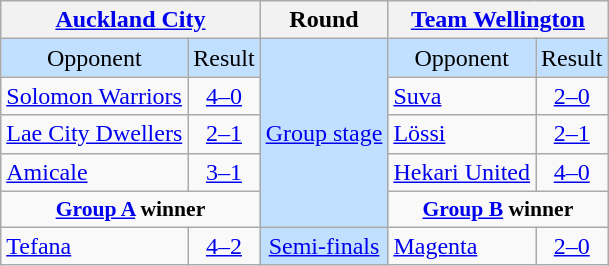<table class="wikitable" style="text-align:center">
<tr>
<th colspan=2> <a href='#'>Auckland City</a></th>
<th>Round</th>
<th colspan=2> <a href='#'>Team Wellington</a></th>
</tr>
<tr bgcolor=#c1e0ff>
<td>Opponent</td>
<td>Result</td>
<td rowspan=5><a href='#'>Group stage</a></td>
<td>Opponent</td>
<td>Result</td>
</tr>
<tr>
<td align=left> <a href='#'>Solomon Warriors</a></td>
<td><a href='#'>4–0</a></td>
<td align=left> <a href='#'>Suva</a></td>
<td><a href='#'>2–0</a></td>
</tr>
<tr>
<td align=left> <a href='#'>Lae City Dwellers</a></td>
<td><a href='#'>2–1</a></td>
<td align=left> <a href='#'>Lössi</a></td>
<td><a href='#'>2–1</a></td>
</tr>
<tr>
<td align=left> <a href='#'>Amicale</a></td>
<td><a href='#'>3–1</a></td>
<td align=left> <a href='#'>Hekari United</a></td>
<td><a href='#'>4–0</a></td>
</tr>
<tr>
<td colspan=2 align=center valign=top style="font-size:90%"><strong><a href='#'>Group A</a> winner</strong><br></td>
<td colspan=2 align=center valign=top style="font-size:90%"><strong><a href='#'>Group B</a> winner</strong><br></td>
</tr>
<tr>
<td align=left> <a href='#'>Tefana</a></td>
<td><a href='#'>4–2</a></td>
<td bgcolor=#c1e0ff><a href='#'>Semi-finals</a></td>
<td align=left> <a href='#'>Magenta</a></td>
<td><a href='#'>2–0</a></td>
</tr>
</table>
